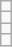<table class="wikitable">
<tr>
<td></td>
</tr>
<tr>
<td></td>
</tr>
<tr>
<td></td>
</tr>
<tr>
<td></td>
</tr>
</table>
